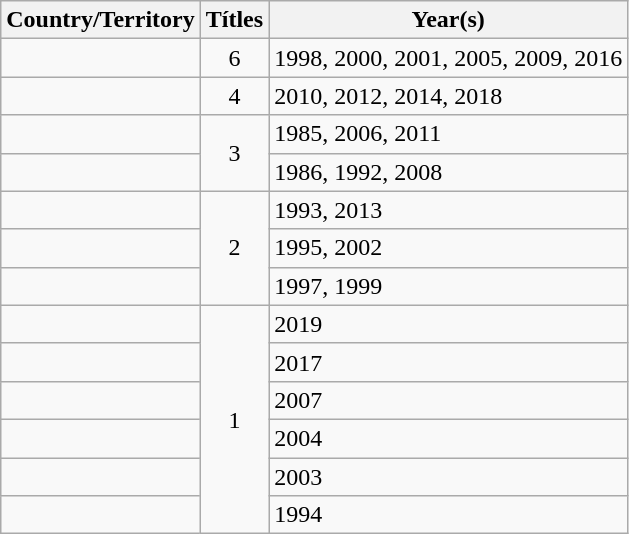<table class="wikitable">
<tr>
<th>Country/Territory</th>
<th>Títles</th>
<th>Year(s)</th>
</tr>
<tr>
<td></td>
<td style="text-align:center;">6</td>
<td>1998, 2000, 2001, 2005, 2009, 2016</td>
</tr>
<tr>
<td></td>
<td style="text-align:center;">4</td>
<td>2010, 2012, 2014, 2018</td>
</tr>
<tr>
<td></td>
<td rowspan="2"  style="text-align:center;">3</td>
<td>1985, 2006, 2011</td>
</tr>
<tr>
<td></td>
<td>1986, 1992, 2008</td>
</tr>
<tr>
<td></td>
<td rowspan="3"  style="text-align:center;">2</td>
<td>1993, 2013</td>
</tr>
<tr>
<td></td>
<td>1995, 2002</td>
</tr>
<tr>
<td></td>
<td>1997, 1999</td>
</tr>
<tr>
<td></td>
<td rowspan="6"  style="text-align:center;">1</td>
<td>2019</td>
</tr>
<tr>
<td></td>
<td>2017</td>
</tr>
<tr>
<td></td>
<td>2007</td>
</tr>
<tr>
<td></td>
<td>2004</td>
</tr>
<tr>
<td></td>
<td>2003</td>
</tr>
<tr>
<td></td>
<td>1994</td>
</tr>
</table>
